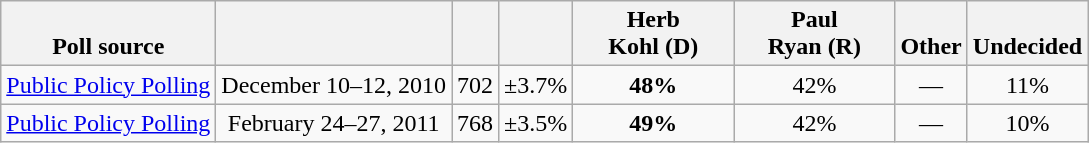<table class="wikitable" style="text-align:center">
<tr style="vertical-align:bottom">
<th>Poll source</th>
<th></th>
<th></th>
<th></th>
<th style="width:100px;">Herb<br>Kohl (D)</th>
<th style="width:100px;">Paul<br>Ryan (R)</th>
<th>Other</th>
<th>Undecided</th>
</tr>
<tr>
<td style="text-align:left"><a href='#'>Public Policy Polling</a></td>
<td>December 10–12, 2010</td>
<td>702</td>
<td>±3.7%</td>
<td><strong>48%</strong></td>
<td>42%</td>
<td>—</td>
<td>11%</td>
</tr>
<tr>
<td style="text-align:left"><a href='#'>Public Policy Polling</a></td>
<td>February 24–27, 2011</td>
<td>768</td>
<td>±3.5%</td>
<td><strong>49%</strong></td>
<td>42%</td>
<td>—</td>
<td>10%</td>
</tr>
</table>
